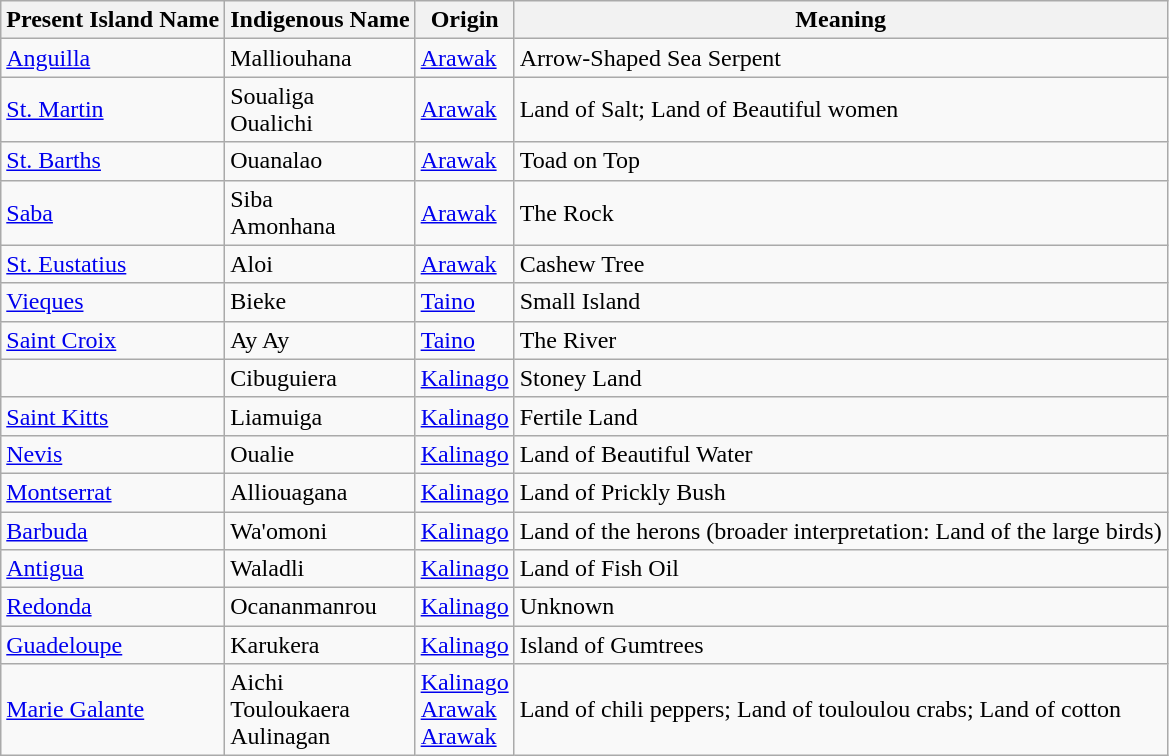<table class="wikitable">
<tr>
<th>Present Island Name</th>
<th>Indigenous Name</th>
<th>Origin</th>
<th>Meaning</th>
</tr>
<tr>
<td><a href='#'>Anguilla</a></td>
<td>Malliouhana</td>
<td><a href='#'>Arawak</a></td>
<td>Arrow-Shaped Sea Serpent</td>
</tr>
<tr>
<td><a href='#'>St. Martin</a></td>
<td>Soualiga<br>Oualichi</td>
<td><a href='#'>Arawak</a></td>
<td>Land of Salt; Land of Beautiful women</td>
</tr>
<tr>
<td><a href='#'>St. Barths</a></td>
<td>Ouanalao</td>
<td><a href='#'>Arawak</a></td>
<td>Toad on Top</td>
</tr>
<tr>
<td><a href='#'>Saba</a></td>
<td>Siba<br>Amonhana</td>
<td><a href='#'>Arawak</a></td>
<td>The Rock</td>
</tr>
<tr>
<td><a href='#'>St. Eustatius</a></td>
<td>Aloi</td>
<td><a href='#'>Arawak</a></td>
<td>Cashew Tree</td>
</tr>
<tr>
<td><a href='#'>Vieques</a></td>
<td>Bieke</td>
<td><a href='#'>Taino</a></td>
<td>Small Island</td>
</tr>
<tr>
<td><a href='#'>Saint Croix</a></td>
<td>Ay Ay</td>
<td><a href='#'>Taino</a></td>
<td>The River</td>
</tr>
<tr>
<td></td>
<td>Cibuguiera</td>
<td><a href='#'>Kalinago</a></td>
<td>Stoney Land</td>
</tr>
<tr>
<td><a href='#'>Saint Kitts</a></td>
<td>Liamuiga</td>
<td><a href='#'>Kalinago</a></td>
<td>Fertile Land</td>
</tr>
<tr>
<td><a href='#'>Nevis</a></td>
<td>Oualie</td>
<td><a href='#'>Kalinago</a></td>
<td>Land of Beautiful Water</td>
</tr>
<tr>
<td><a href='#'>Montserrat</a></td>
<td>Alliouagana</td>
<td><a href='#'>Kalinago</a></td>
<td>Land of Prickly Bush</td>
</tr>
<tr>
<td><a href='#'>Barbuda</a></td>
<td>Wa'omoni</td>
<td><a href='#'>Kalinago</a></td>
<td>Land of the herons (broader interpretation: Land of the large birds)</td>
</tr>
<tr>
<td><a href='#'>Antigua</a></td>
<td>Waladli</td>
<td><a href='#'>Kalinago</a></td>
<td>Land of Fish Oil</td>
</tr>
<tr>
<td><a href='#'>Redonda</a></td>
<td>Ocananmanrou</td>
<td><a href='#'>Kalinago</a></td>
<td>Unknown</td>
</tr>
<tr>
<td><a href='#'>Guadeloupe</a></td>
<td>Karukera</td>
<td><a href='#'>Kalinago</a></td>
<td>Island of Gumtrees</td>
</tr>
<tr>
<td><a href='#'>Marie Galante</a></td>
<td>Aichi<br>Touloukaera<br>Aulinagan</td>
<td><a href='#'>Kalinago</a><br><a href='#'>Arawak</a><br><a href='#'>Arawak</a></td>
<td>Land of chili peppers; Land of touloulou crabs; Land of cotton</td>
</tr>
</table>
